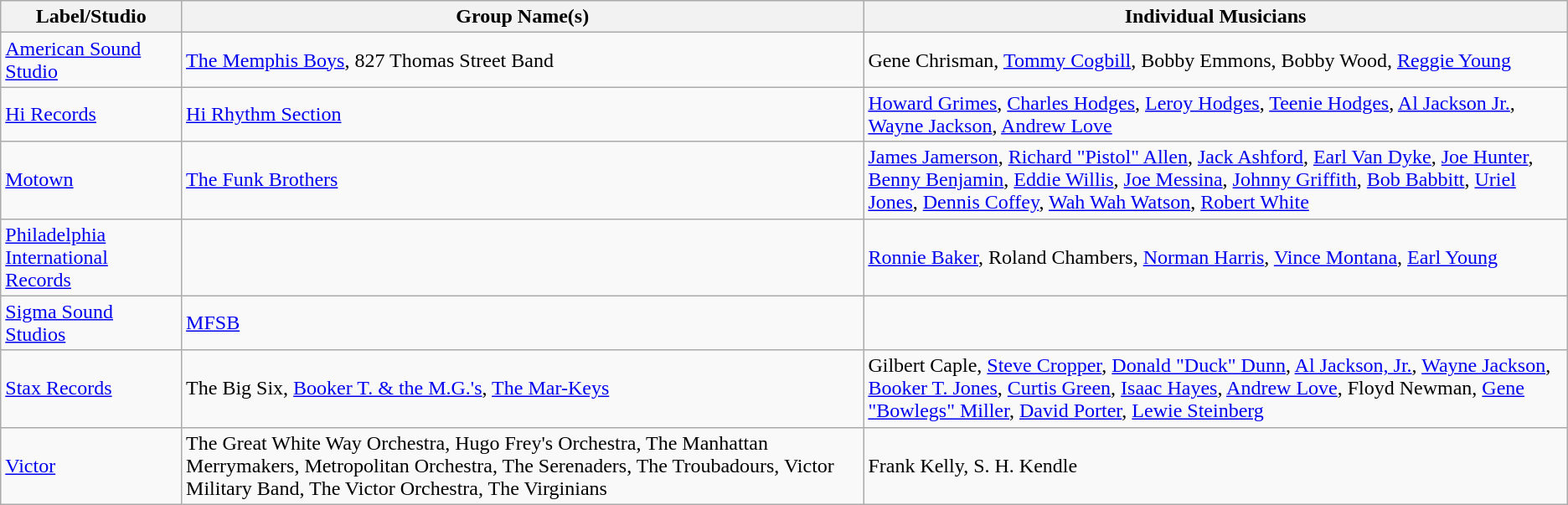<table class="wikitable">
<tr>
<th>Label/Studio</th>
<th>Group Name(s)</th>
<th>Individual Musicians</th>
</tr>
<tr>
<td><a href='#'>American Sound Studio</a></td>
<td><a href='#'>The Memphis Boys</a>, 827 Thomas Street Band</td>
<td>Gene Chrisman, <a href='#'>Tommy Cogbill</a>, Bobby Emmons, Bobby Wood, <a href='#'>Reggie Young</a></td>
</tr>
<tr>
<td><a href='#'>Hi Records</a></td>
<td><a href='#'>Hi Rhythm Section</a></td>
<td><a href='#'>Howard Grimes</a>, <a href='#'>Charles Hodges</a>, <a href='#'>Leroy Hodges</a>, <a href='#'>Teenie Hodges</a>,  <a href='#'>Al Jackson Jr.</a>, <a href='#'>Wayne Jackson</a>, <a href='#'>Andrew Love</a></td>
</tr>
<tr>
<td><a href='#'>Motown</a></td>
<td><a href='#'>The Funk Brothers</a></td>
<td><a href='#'>James Jamerson</a>, <a href='#'>Richard "Pistol" Allen</a>, <a href='#'>Jack Ashford</a>, <a href='#'>Earl Van Dyke</a>, <a href='#'>Joe Hunter</a>, <a href='#'>Benny Benjamin</a>, <a href='#'>Eddie Willis</a>, <a href='#'>Joe Messina</a>, <a href='#'>Johnny Griffith</a>, <a href='#'>Bob Babbitt</a>, <a href='#'>Uriel Jones</a>, <a href='#'>Dennis Coffey</a>, <a href='#'>Wah Wah Watson</a>, <a href='#'>Robert White</a></td>
</tr>
<tr>
<td><a href='#'>Philadelphia International Records</a></td>
<td></td>
<td><a href='#'>Ronnie Baker</a>, Roland Chambers, <a href='#'>Norman Harris</a>, <a href='#'>Vince Montana</a>, <a href='#'>Earl Young</a></td>
</tr>
<tr>
<td><a href='#'>Sigma Sound Studios</a></td>
<td><a href='#'>MFSB</a></td>
<td></td>
</tr>
<tr>
<td><a href='#'>Stax Records</a></td>
<td>The Big Six, <a href='#'>Booker T. & the M.G.'s</a>, <a href='#'>The Mar-Keys</a></td>
<td>Gilbert Caple, <a href='#'>Steve Cropper</a>, <a href='#'>Donald "Duck" Dunn</a>, <a href='#'>Al Jackson, Jr.</a>, <a href='#'>Wayne Jackson</a>, <a href='#'>Booker T. Jones</a>, <a href='#'>Curtis Green</a>, <a href='#'>Isaac Hayes</a>, <a href='#'>Andrew Love</a>, Floyd Newman, <a href='#'>Gene "Bowlegs" Miller</a>, <a href='#'>David Porter</a>, <a href='#'>Lewie Steinberg</a></td>
</tr>
<tr>
<td><a href='#'>Victor</a></td>
<td>The Great White Way Orchestra, Hugo Frey's Orchestra, The Manhattan Merrymakers, Metropolitan Orchestra, The Serenaders, The Troubadours, Victor Military Band, The Victor Orchestra, The Virginians</td>
<td>Frank Kelly, S. H. Kendle</td>
</tr>
</table>
